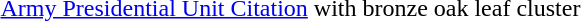<table>
<tr>
<td></td>
<td><a href='#'>Army Presidential Unit Citation</a> with bronze oak leaf cluster</td>
</tr>
<tr>
</tr>
</table>
